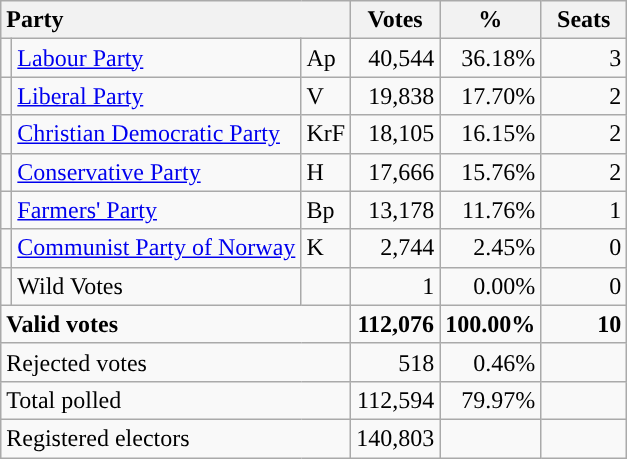<table class="wikitable" border="1" style="text-align:right;">
<tr>
<th style="text-align:left;" colspan=3>Party</th>
<th align=center width="50">Votes</th>
<th align=center width="50">%</th>
<th align=center width="50">Seats</th>
</tr>
<tr>
<td style="color:inherit;background:"></td>
<td align=left><a href='#'>Labour Party</a></td>
<td align=left>Ap</td>
<td>40,544</td>
<td>36.18%</td>
<td>3</td>
</tr>
<tr>
<td style="color:inherit;background:"></td>
<td align=left><a href='#'>Liberal Party</a></td>
<td align=left>V</td>
<td>19,838</td>
<td>17.70%</td>
<td>2</td>
</tr>
<tr>
<td style="color:inherit;background:"></td>
<td align=left><a href='#'>Christian Democratic Party</a></td>
<td align=left>KrF</td>
<td>18,105</td>
<td>16.15%</td>
<td>2</td>
</tr>
<tr>
<td style="color:inherit;background:"></td>
<td align=left><a href='#'>Conservative Party</a></td>
<td align=left>H</td>
<td>17,666</td>
<td>15.76%</td>
<td>2</td>
</tr>
<tr>
<td style="color:inherit;background:"></td>
<td align=left><a href='#'>Farmers' Party</a></td>
<td align=left>Bp</td>
<td>13,178</td>
<td>11.76%</td>
<td>1</td>
</tr>
<tr>
<td style="color:inherit;background:"></td>
<td align=left><a href='#'>Communist Party of Norway</a></td>
<td align=left>K</td>
<td>2,744</td>
<td>2.45%</td>
<td>0</td>
</tr>
<tr>
<td></td>
<td align=left>Wild Votes</td>
<td align=left></td>
<td>1</td>
<td>0.00%</td>
<td>0</td>
</tr>
<tr style="font-weight:bold">
<td align=left colspan=3>Valid votes</td>
<td>112,076</td>
<td>100.00%</td>
<td>10</td>
</tr>
<tr>
<td align=left colspan=3>Rejected votes</td>
<td>518</td>
<td>0.46%</td>
<td></td>
</tr>
<tr>
<td align=left colspan=3>Total polled</td>
<td>112,594</td>
<td>79.97%</td>
<td></td>
</tr>
<tr>
<td align=left colspan=3>Registered electors</td>
<td>140,803</td>
<td></td>
<td></td>
</tr>
</table>
